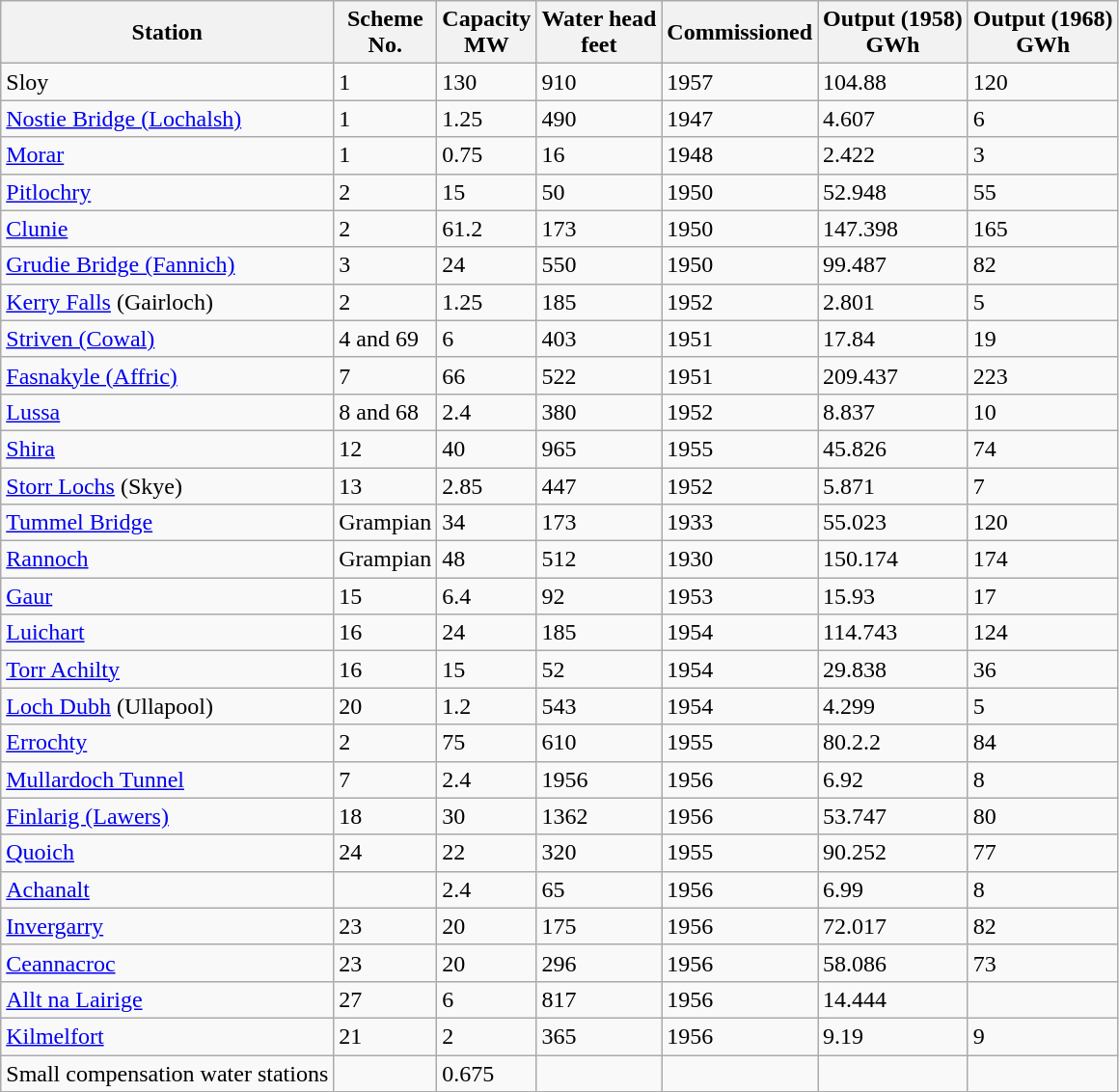<table class="wikitable sortable">
<tr>
<th>Station</th>
<th>Scheme<br>No.</th>
<th>Capacity<br>MW</th>
<th>Water head<br>feet</th>
<th>Commissioned</th>
<th>Output (1958)<br>GWh</th>
<th>Output (1968)<br>GWh</th>
</tr>
<tr>
<td>Sloy</td>
<td>1</td>
<td>130</td>
<td>910</td>
<td>1957</td>
<td>104.88</td>
<td>120</td>
</tr>
<tr>
<td><a href='#'>Nostie Bridge (Lochalsh)</a></td>
<td>1</td>
<td>1.25</td>
<td>490</td>
<td>1947</td>
<td>4.607</td>
<td>6</td>
</tr>
<tr>
<td><a href='#'>Morar</a></td>
<td>1</td>
<td>0.75</td>
<td>16</td>
<td>1948</td>
<td>2.422</td>
<td>3</td>
</tr>
<tr>
<td><a href='#'>Pitlochry</a></td>
<td>2</td>
<td>15</td>
<td>50</td>
<td>1950</td>
<td>52.948</td>
<td>55</td>
</tr>
<tr>
<td><a href='#'>Clunie</a></td>
<td>2</td>
<td>61.2</td>
<td>173</td>
<td>1950</td>
<td>147.398</td>
<td>165</td>
</tr>
<tr>
<td><a href='#'>Grudie Bridge (Fannich)</a></td>
<td>3</td>
<td>24</td>
<td>550</td>
<td>1950</td>
<td>99.487</td>
<td>82</td>
</tr>
<tr>
<td><a href='#'>Kerry Falls</a> (Gairloch)</td>
<td>2</td>
<td>1.25</td>
<td>185</td>
<td>1952</td>
<td>2.801</td>
<td>5</td>
</tr>
<tr>
<td><a href='#'>Striven (Cowal)</a></td>
<td>4 and 69</td>
<td>6</td>
<td>403</td>
<td>1951</td>
<td>17.84</td>
<td>19</td>
</tr>
<tr>
<td><a href='#'>Fasnakyle (Affric)</a></td>
<td>7</td>
<td>66</td>
<td>522</td>
<td>1951</td>
<td>209.437</td>
<td>223</td>
</tr>
<tr>
<td><a href='#'>Lussa</a></td>
<td>8 and 68</td>
<td>2.4</td>
<td>380</td>
<td>1952</td>
<td>8.837</td>
<td>10</td>
</tr>
<tr>
<td><a href='#'>Shira</a></td>
<td>12</td>
<td>40</td>
<td>965</td>
<td>1955</td>
<td>45.826</td>
<td>74</td>
</tr>
<tr>
<td><a href='#'>Storr Lochs</a> (Skye)</td>
<td>13</td>
<td>2.85</td>
<td>447</td>
<td>1952</td>
<td>5.871</td>
<td>7</td>
</tr>
<tr>
<td><a href='#'>Tummel Bridge</a></td>
<td>Grampian</td>
<td>34</td>
<td>173</td>
<td>1933</td>
<td>55.023</td>
<td>120</td>
</tr>
<tr>
<td><a href='#'>Rannoch</a></td>
<td>Grampian</td>
<td>48</td>
<td>512</td>
<td>1930</td>
<td>150.174</td>
<td>174</td>
</tr>
<tr>
<td><a href='#'>Gaur</a></td>
<td>15</td>
<td>6.4</td>
<td>92</td>
<td>1953</td>
<td>15.93</td>
<td>17</td>
</tr>
<tr>
<td><a href='#'>Luichart</a></td>
<td>16</td>
<td>24</td>
<td>185</td>
<td>1954</td>
<td>114.743</td>
<td>124</td>
</tr>
<tr>
<td><a href='#'>Torr Achilty</a></td>
<td>16</td>
<td>15</td>
<td>52</td>
<td>1954</td>
<td>29.838</td>
<td>36</td>
</tr>
<tr>
<td><a href='#'>Loch Dubh</a> (Ullapool)</td>
<td>20</td>
<td>1.2</td>
<td>543</td>
<td>1954</td>
<td>4.299</td>
<td>5</td>
</tr>
<tr>
<td><a href='#'>Errochty</a></td>
<td>2</td>
<td>75</td>
<td>610</td>
<td>1955</td>
<td>80.2.2</td>
<td>84</td>
</tr>
<tr>
<td><a href='#'>Mullardoch Tunnel</a></td>
<td>7</td>
<td>2.4</td>
<td>1956</td>
<td>1956</td>
<td>6.92</td>
<td>8</td>
</tr>
<tr>
<td><a href='#'>Finlarig (Lawers)</a></td>
<td>18</td>
<td>30</td>
<td>1362</td>
<td>1956</td>
<td>53.747</td>
<td>80</td>
</tr>
<tr>
<td><a href='#'>Quoich</a></td>
<td>24</td>
<td>22</td>
<td>320</td>
<td>1955</td>
<td>90.252</td>
<td>77</td>
</tr>
<tr>
<td><a href='#'>Achanalt</a></td>
<td></td>
<td>2.4</td>
<td>65</td>
<td>1956</td>
<td>6.99</td>
<td>8</td>
</tr>
<tr>
<td><a href='#'>Invergarry</a></td>
<td>23</td>
<td>20</td>
<td>175</td>
<td>1956</td>
<td>72.017</td>
<td>82</td>
</tr>
<tr>
<td><a href='#'>Ceannacroc</a></td>
<td>23</td>
<td>20</td>
<td>296</td>
<td>1956</td>
<td>58.086</td>
<td>73</td>
</tr>
<tr>
<td><a href='#'>Allt na Lairige</a></td>
<td>27</td>
<td>6</td>
<td>817</td>
<td>1956</td>
<td>14.444</td>
<td></td>
</tr>
<tr>
<td><a href='#'>Kilmelfort</a></td>
<td>21</td>
<td>2</td>
<td>365</td>
<td>1956</td>
<td>9.19</td>
<td>9</td>
</tr>
<tr>
<td>Small compensation water stations</td>
<td></td>
<td>0.675</td>
<td></td>
<td></td>
<td></td>
<td></td>
</tr>
</table>
